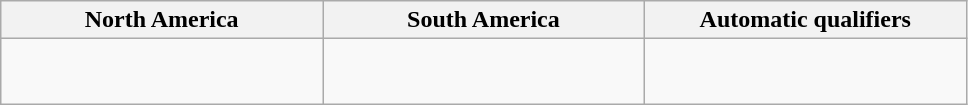<table class=wikitable width=51%>
<tr>
<th width=17%>North America</th>
<th width=17%>South America</th>
<th width=17%>Automatic qualifiers</th>
</tr>
<tr valign=top>
<td><br></td>
<td><br><br></td>
<td> <br> <br></td>
</tr>
</table>
